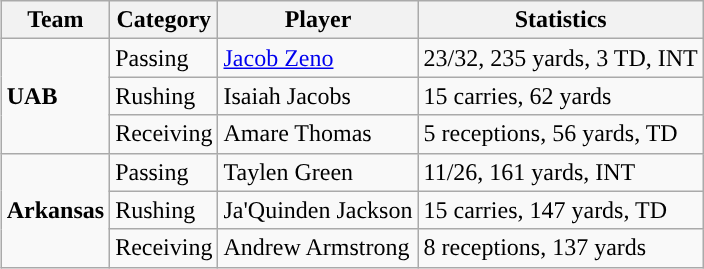<table class="wikitable" style="float: right;">
<tr>
<th>Team</th>
<th>Category</th>
<th>Player</th>
<th>Statistics</th>
</tr>
<tr>
<td rowspan=3><strong>UAB</strong></td>
<td>Passing</td>
<td><a href='#'>Jacob Zeno</a></td>
<td>23/32, 235 yards, 3 TD, INT</td>
</tr>
<tr>
<td>Rushing</td>
<td>Isaiah Jacobs</td>
<td>15 carries, 62 yards</td>
</tr>
<tr>
<td>Receiving</td>
<td>Amare Thomas</td>
<td>5 receptions, 56 yards, TD</td>
</tr>
<tr>
<td rowspan=3><strong>Arkansas</strong></td>
<td>Passing</td>
<td>Taylen Green</td>
<td>11/26, 161 yards, INT</td>
</tr>
<tr>
<td>Rushing</td>
<td>Ja'Quinden Jackson</td>
<td>15 carries, 147 yards, TD</td>
</tr>
<tr>
<td>Receiving</td>
<td>Andrew Armstrong</td>
<td>8 receptions, 137 yards</td>
</tr>
</table>
